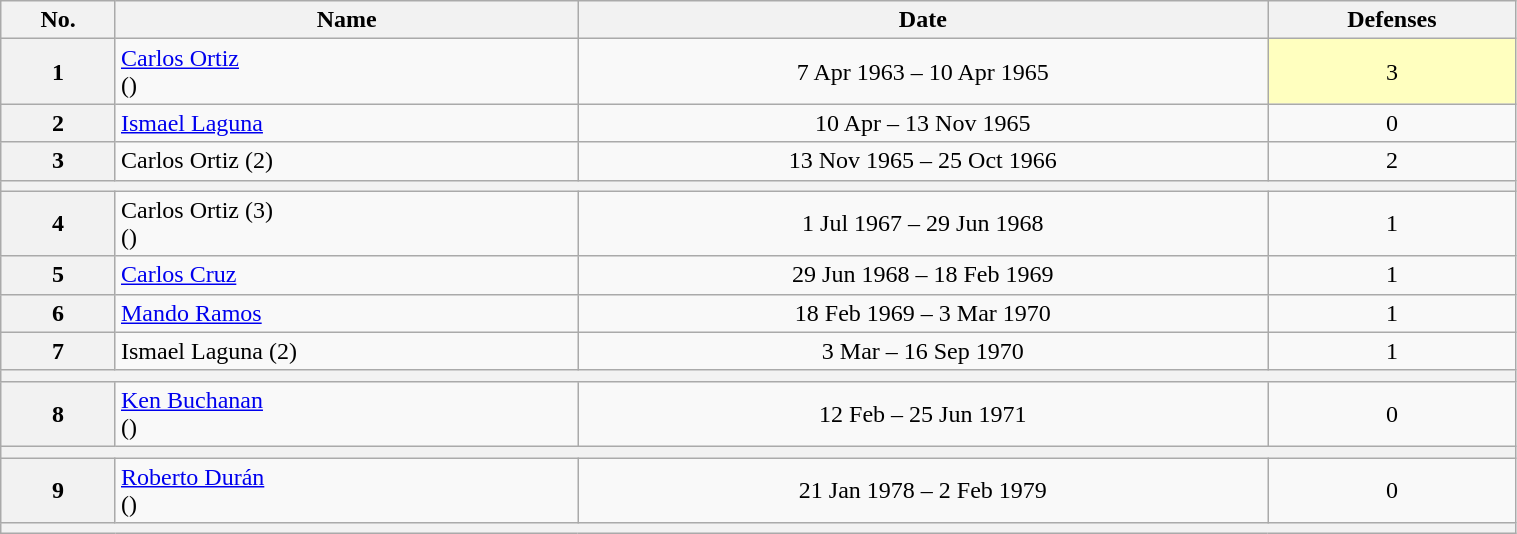<table class="wikitable sortable" style="width:80%">
<tr>
<th>No.</th>
<th>Name</th>
<th>Date</th>
<th>Defenses</th>
</tr>
<tr>
<th>1</th>
<td align="left"><a href='#'>Carlos Ortiz</a><br>()</td>
<td align="center">7 Apr 1963 – 10 Apr 1965</td>
<td style="background:#ffffbf; text-align:center">3</td>
</tr>
<tr>
<th>2</th>
<td align="left"><a href='#'>Ismael Laguna</a></td>
<td align="center">10 Apr – 13 Nov 1965</td>
<td align="center">0</td>
</tr>
<tr>
<th>3</th>
<td align="left">Carlos Ortiz (2)</td>
<td style="text-align:center;">13 Nov 1965 – 25 Oct 1966</td>
<td style="text-align:center;">2</td>
</tr>
<tr align=center>
<th colspan=4></th>
</tr>
<tr>
<th>4</th>
<td align="left">Carlos Ortiz (3)<br>()</td>
<td style="text-align:center;">1 Jul 1967 – 29 Jun 1968</td>
<td style="text-align:center;">1</td>
</tr>
<tr>
<th>5</th>
<td align="left"><a href='#'>Carlos Cruz</a></td>
<td align="center">29 Jun 1968 – 18 Feb 1969</td>
<td align="center">1</td>
</tr>
<tr>
<th>6</th>
<td align="left"><a href='#'>Mando Ramos</a></td>
<td align="center">18 Feb 1969 – 3 Mar 1970</td>
<td align="center">1</td>
</tr>
<tr>
<th>7</th>
<td align="left">Ismael Laguna (2)</td>
<td align="center">3 Mar – 16 Sep 1970</td>
<td align="center">1</td>
</tr>
<tr align=center>
<th colspan=4></th>
</tr>
<tr>
<th>8</th>
<td align="left"><a href='#'>Ken Buchanan</a><br>()</td>
<td align="center">12 Feb – 25 Jun 1971</td>
<td align="center">0</td>
</tr>
<tr align=center>
<th colspan=4></th>
</tr>
<tr>
<th>9</th>
<td align="left"><a href='#'>Roberto Durán</a><br>()</td>
<td align="center">21 Jan 1978 – 2 Feb 1979</td>
<td align="center">0</td>
</tr>
<tr align=center>
<th colspan=4></th>
</tr>
</table>
